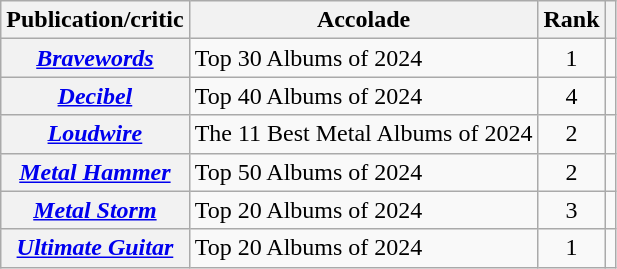<table class="wikitable sortable plainrowheaders">
<tr>
<th scope="col">Publication/critic</th>
<th scope="col">Accolade</th>
<th scope="col">Rank</th>
<th scope="col" class="unsortable"></th>
</tr>
<tr>
<th scope="row"><em><a href='#'>Bravewords</a></em></th>
<td>Top 30 Albums of 2024</td>
<td style="text-align: center;">1</td>
<td style="text-align: center;"></td>
</tr>
<tr>
<th scope="row"><em><a href='#'>Decibel</a></em></th>
<td>Top 40 Albums of 2024</td>
<td style="text-align: center;">4</td>
<td style="text-align: center;"></td>
</tr>
<tr>
<th scope="row"><em><a href='#'>Loudwire</a></em></th>
<td>The 11 Best Metal Albums of 2024</td>
<td style="text-align: center;">2</td>
<td style="text-align: center;"></td>
</tr>
<tr>
<th scope="row"><em><a href='#'>Metal Hammer</a></em></th>
<td>Top 50 Albums of 2024</td>
<td style="text-align: center;">2</td>
<td style="text-align: center;"></td>
</tr>
<tr>
<th scope="row"><em><a href='#'>Metal Storm</a></em></th>
<td>Top 20 Albums of 2024</td>
<td style="text-align: center;">3</td>
<td style="text-align: center;"></td>
</tr>
<tr>
<th scope="row"><em><a href='#'>Ultimate Guitar</a></em></th>
<td>Top 20 Albums of 2024</td>
<td style="text-align: center;">1</td>
<td style="text-align: center;"></td>
</tr>
</table>
